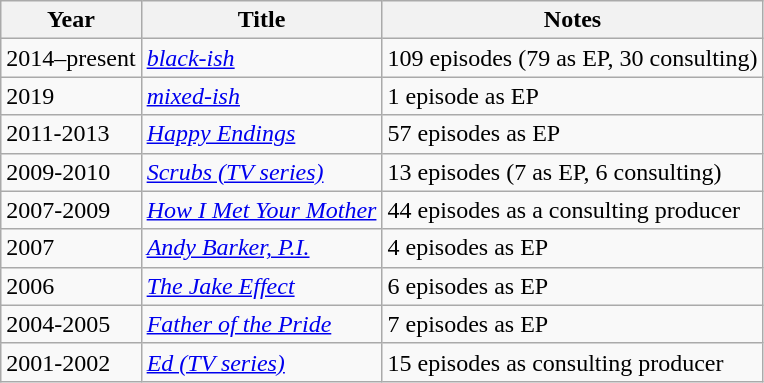<table class="wikitable sortable">
<tr>
<th>Year</th>
<th>Title</th>
<th>Notes</th>
</tr>
<tr>
<td>2014–present</td>
<td><em><a href='#'>black-ish</a></em></td>
<td>109 episodes (79 as EP, 30 consulting)</td>
</tr>
<tr>
<td>2019</td>
<td><em><a href='#'>mixed-ish</a></em></td>
<td>1 episode as EP</td>
</tr>
<tr>
<td>2011-2013</td>
<td><em><a href='#'>Happy Endings</a></em></td>
<td>57 episodes as EP</td>
</tr>
<tr>
<td>2009-2010</td>
<td><em><a href='#'>Scrubs (TV series)</a></em></td>
<td>13 episodes (7 as EP, 6 consulting)</td>
</tr>
<tr>
<td>2007-2009</td>
<td><em><a href='#'>How I Met Your Mother</a></em></td>
<td>44 episodes as a consulting producer</td>
</tr>
<tr>
<td>2007</td>
<td><em><a href='#'>Andy Barker, P.I.</a></em></td>
<td>4 episodes as EP</td>
</tr>
<tr>
<td>2006</td>
<td><em><a href='#'>The Jake Effect</a></em></td>
<td>6 episodes as EP</td>
</tr>
<tr>
<td>2004-2005</td>
<td><em><a href='#'>Father of the Pride</a></em></td>
<td>7 episodes as EP</td>
</tr>
<tr>
<td>2001-2002</td>
<td><em><a href='#'>Ed (TV series)</a></em></td>
<td>15 episodes as consulting producer</td>
</tr>
</table>
